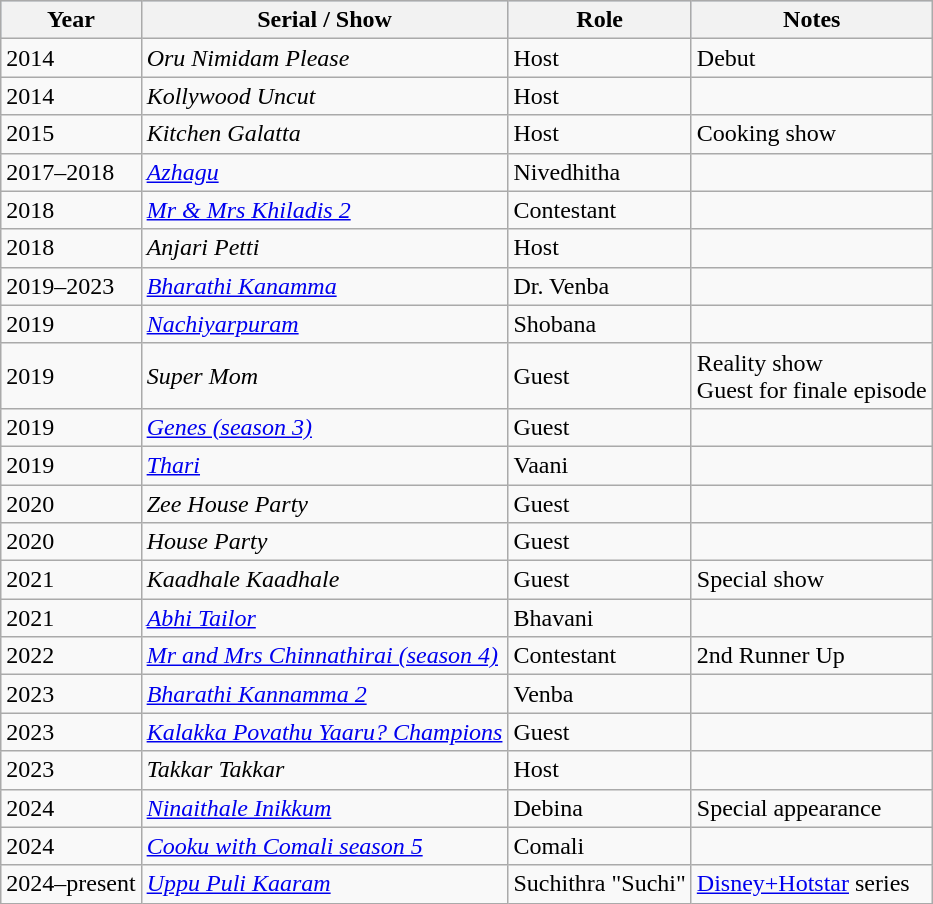<table class="wikitable">
<tr style="background:#b0c4de; text-align:center;">
<th>Year</th>
<th>Serial / Show</th>
<th>Role</th>
<th>Notes</th>
</tr>
<tr>
<td>2014</td>
<td><em>Oru Nimidam Please</em></td>
<td>Host</td>
<td>Debut</td>
</tr>
<tr>
<td>2014</td>
<td><em>Kollywood Uncut</em></td>
<td>Host</td>
<td></td>
</tr>
<tr>
<td>2015</td>
<td><em>Kitchen Galatta</em></td>
<td>Host</td>
<td>Cooking show</td>
</tr>
<tr>
<td>2017–2018</td>
<td><em><a href='#'>Azhagu</a></em></td>
<td>Nivedhitha</td>
<td></td>
</tr>
<tr>
<td>2018</td>
<td><em><a href='#'>Mr & Mrs Khiladis 2</a></em></td>
<td>Contestant</td>
<td></td>
</tr>
<tr>
<td>2018</td>
<td><em>Anjari Petti</em></td>
<td>Host</td>
<td></td>
</tr>
<tr>
<td>2019–2023</td>
<td><em><a href='#'>Bharathi Kanamma</a></em></td>
<td>Dr. Venba</td>
<td></td>
</tr>
<tr>
<td>2019</td>
<td><em><a href='#'>Nachiyarpuram</a></em></td>
<td>Shobana</td>
<td></td>
</tr>
<tr>
<td>2019</td>
<td><em>Super Mom</em></td>
<td>Guest</td>
<td>Reality show<br>Guest for finale episode</td>
</tr>
<tr>
<td>2019</td>
<td><em><a href='#'>Genes (season 3)</a></em></td>
<td>Guest</td>
<td></td>
</tr>
<tr>
<td>2019</td>
<td><em><a href='#'>Thari</a></em></td>
<td>Vaani</td>
<td></td>
</tr>
<tr>
<td>2020</td>
<td><em>Zee House Party</em></td>
<td>Guest</td>
<td></td>
</tr>
<tr>
<td>2020</td>
<td><em>House Party</em></td>
<td>Guest</td>
<td></td>
</tr>
<tr>
<td>2021</td>
<td><em>Kaadhale Kaadhale</em></td>
<td>Guest</td>
<td>Special show</td>
</tr>
<tr>
<td>2021</td>
<td><em><a href='#'>Abhi Tailor</a></em></td>
<td>Bhavani</td>
<td></td>
</tr>
<tr>
<td>2022</td>
<td><em><a href='#'>Mr and Mrs Chinnathirai (season 4)</a></em></td>
<td>Contestant</td>
<td>2nd Runner Up</td>
</tr>
<tr>
<td>2023</td>
<td><em><a href='#'>Bharathi Kannamma 2</a></em></td>
<td>Venba</td>
<td></td>
</tr>
<tr>
<td>2023</td>
<td><em><a href='#'>Kalakka Povathu Yaaru? Champions</a></em></td>
<td>Guest</td>
<td></td>
</tr>
<tr>
<td>2023</td>
<td><em>Takkar Takkar</em></td>
<td>Host</td>
<td></td>
</tr>
<tr>
<td>2024</td>
<td><em><a href='#'>Ninaithale Inikkum</a></em></td>
<td>Debina</td>
<td>Special appearance</td>
</tr>
<tr>
<td>2024</td>
<td><em><a href='#'>Cooku with Comali season 5</a></em></td>
<td>Comali</td>
<td></td>
</tr>
<tr>
<td>2024–present</td>
<td><em><a href='#'>Uppu Puli Kaaram</a></em></td>
<td>Suchithra "Suchi"</td>
<td><a href='#'>Disney+Hotstar</a> series</td>
</tr>
</table>
